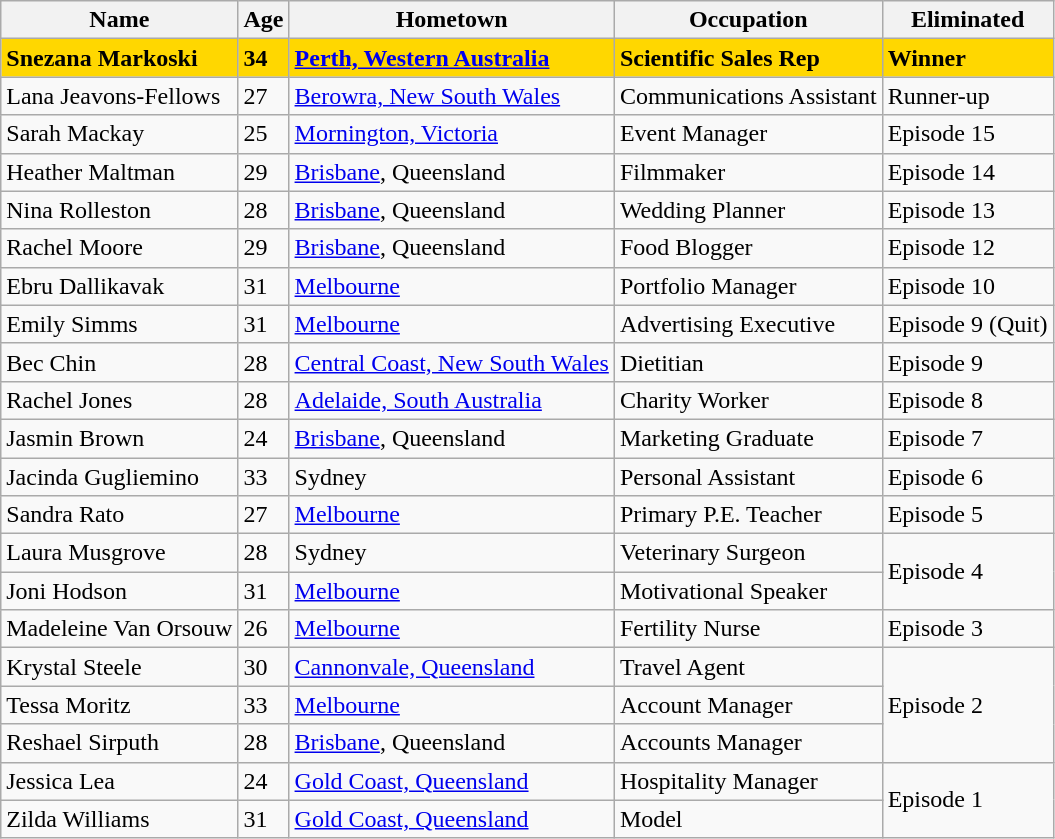<table class="wikitable sortable">
<tr>
<th>Name</th>
<th>Age</th>
<th>Hometown</th>
<th>Occupation</th>
<th>Eliminated</th>
</tr>
<tr>
<td bgcolor="gold"><strong>Snezana Markoski</strong></td>
<td bgcolor="gold"><strong>34</strong></td>
<td bgcolor="gold"><strong><a href='#'>Perth, Western Australia</a></strong></td>
<td bgcolor="gold"><strong>Scientific Sales Rep</strong></td>
<td bgcolor="gold"><strong>Winner</strong></td>
</tr>
<tr>
<td>Lana Jeavons-Fellows</td>
<td>27</td>
<td><a href='#'>Berowra, New South Wales</a></td>
<td>Communications Assistant</td>
<td>Runner-up</td>
</tr>
<tr>
<td>Sarah Mackay</td>
<td>25</td>
<td><a href='#'>Mornington, Victoria</a></td>
<td>Event Manager</td>
<td>Episode 15</td>
</tr>
<tr>
<td>Heather Maltman</td>
<td>29</td>
<td><a href='#'>Brisbane</a>, Queensland</td>
<td>Filmmaker</td>
<td>Episode 14</td>
</tr>
<tr>
<td>Nina Rolleston</td>
<td>28</td>
<td><a href='#'>Brisbane</a>, Queensland</td>
<td>Wedding Planner</td>
<td>Episode 13</td>
</tr>
<tr>
<td>Rachel Moore</td>
<td>29</td>
<td><a href='#'>Brisbane</a>, Queensland</td>
<td>Food Blogger</td>
<td>Episode 12</td>
</tr>
<tr>
<td>Ebru Dallikavak</td>
<td>31</td>
<td><a href='#'>Melbourne</a></td>
<td>Portfolio Manager</td>
<td>Episode 10</td>
</tr>
<tr>
<td>Emily Simms</td>
<td>31</td>
<td><a href='#'>Melbourne</a></td>
<td>Advertising Executive</td>
<td>Episode 9 (Quit)</td>
</tr>
<tr>
<td>Bec Chin</td>
<td>28</td>
<td><a href='#'>Central Coast, New South Wales</a></td>
<td>Dietitian</td>
<td>Episode 9</td>
</tr>
<tr>
<td>Rachel Jones</td>
<td>28</td>
<td><a href='#'>Adelaide, South Australia</a></td>
<td>Charity Worker</td>
<td>Episode 8</td>
</tr>
<tr>
<td>Jasmin Brown</td>
<td>24</td>
<td><a href='#'>Brisbane</a>, Queensland</td>
<td>Marketing Graduate</td>
<td>Episode 7</td>
</tr>
<tr>
<td>Jacinda Gugliemino</td>
<td>33</td>
<td>Sydney</td>
<td>Personal Assistant</td>
<td>Episode 6</td>
</tr>
<tr>
<td>Sandra Rato</td>
<td>27</td>
<td><a href='#'>Melbourne</a></td>
<td>Primary P.E. Teacher</td>
<td>Episode 5</td>
</tr>
<tr>
<td>Laura Musgrove</td>
<td>28</td>
<td>Sydney</td>
<td>Veterinary Surgeon</td>
<td rowspan=2>Episode 4</td>
</tr>
<tr>
<td>Joni Hodson</td>
<td>31</td>
<td><a href='#'>Melbourne</a></td>
<td>Motivational Speaker</td>
</tr>
<tr>
<td>Madeleine Van Orsouw</td>
<td>26</td>
<td><a href='#'>Melbourne</a></td>
<td>Fertility Nurse</td>
<td>Episode 3</td>
</tr>
<tr>
<td>Krystal Steele</td>
<td>30</td>
<td><a href='#'>Cannonvale, Queensland</a></td>
<td>Travel Agent</td>
<td rowspan=3>Episode 2</td>
</tr>
<tr>
<td>Tessa Moritz</td>
<td>33</td>
<td><a href='#'>Melbourne</a></td>
<td>Account Manager</td>
</tr>
<tr>
<td>Reshael Sirputh</td>
<td>28</td>
<td><a href='#'>Brisbane</a>, Queensland</td>
<td>Accounts Manager</td>
</tr>
<tr>
<td>Jessica Lea</td>
<td>24</td>
<td><a href='#'>Gold Coast, Queensland</a></td>
<td>Hospitality Manager</td>
<td rowspan=2>Episode 1</td>
</tr>
<tr>
<td>Zilda Williams</td>
<td>31</td>
<td><a href='#'>Gold Coast, Queensland</a></td>
<td>Model</td>
</tr>
</table>
